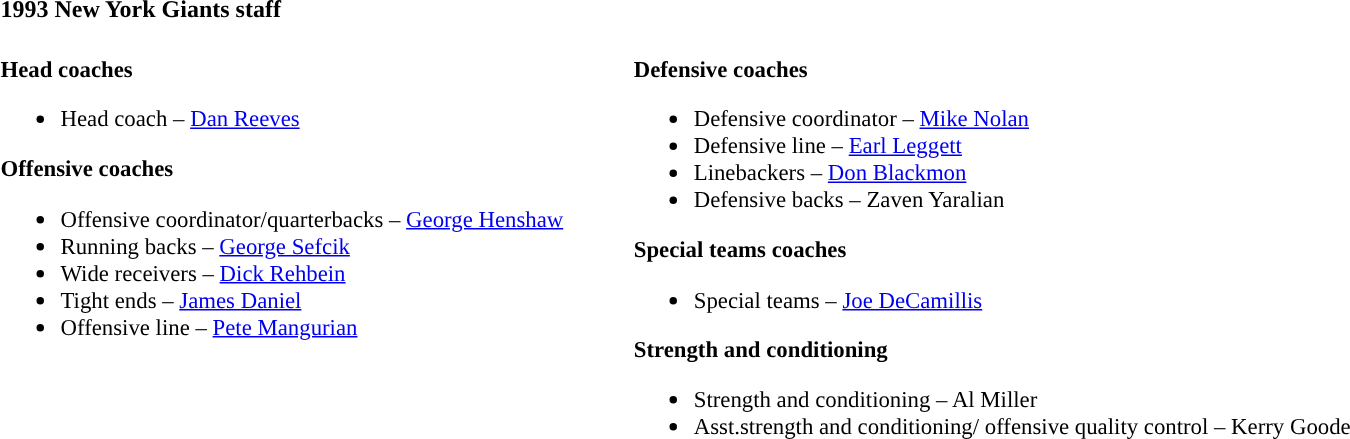<table class="toccolours" style="text-align: left;">
<tr>
<th colspan="7"><strong>1993 New York Giants staff</strong></th>
</tr>
<tr>
<td style="font-size: 95%;" valign="top"><br><strong>Head coaches</strong><ul><li>Head coach – <a href='#'>Dan Reeves</a></li></ul><strong>Offensive coaches</strong><ul><li>Offensive coordinator/quarterbacks – <a href='#'>George Henshaw</a></li><li>Running backs – <a href='#'>George Sefcik</a></li><li>Wide receivers – <a href='#'>Dick Rehbein</a></li><li>Tight ends – <a href='#'>James Daniel</a></li><li>Offensive line – <a href='#'>Pete Mangurian</a></li></ul></td>
<td width="35"> </td>
<td valign="top"></td>
<td style="font-size: 95%;" valign="top"><br><strong>Defensive coaches</strong><ul><li>Defensive coordinator – <a href='#'>Mike Nolan</a></li><li>Defensive line – <a href='#'>Earl Leggett</a></li><li>Linebackers – <a href='#'>Don Blackmon</a></li><li>Defensive backs – Zaven Yaralian</li></ul><strong>Special teams coaches</strong><ul><li>Special teams – <a href='#'>Joe DeCamillis</a></li></ul><strong>Strength and conditioning</strong><ul><li>Strength and conditioning – Al Miller</li><li>Asst.strength and conditioning/ offensive quality control – Kerry Goode</li></ul></td>
</tr>
</table>
